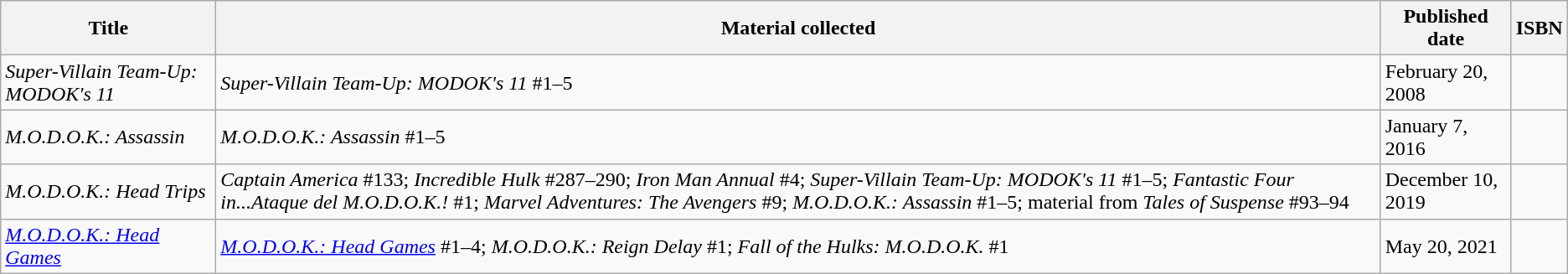<table class="wikitable">
<tr>
<th>Title</th>
<th>Material collected</th>
<th>Published date</th>
<th>ISBN</th>
</tr>
<tr>
<td><em>Super-Villain Team-Up: MODOK's 11</em></td>
<td><em>Super-Villain Team-Up: MODOK's 11</em> #1–5</td>
<td>February 20, 2008</td>
<td></td>
</tr>
<tr>
<td><em>M.O.D.O.K.: Assassin</em></td>
<td><em>M.O.D.O.K.: Assassin</em> #1–5</td>
<td>January 7, 2016</td>
<td></td>
</tr>
<tr>
<td><em>M.O.D.O.K.: Head Trips</em></td>
<td><em>Captain America</em> #133; <em>Incredible Hulk</em> #287–290; <em>Iron Man Annual</em> #4; <em>Super-Villain Team-Up: MODOK's 11</em> #1–5; <em>Fantastic Four in...Ataque del M.O.D.O.K.!</em> #1; <em>Marvel Adventures: The Avengers</em> #9; <em>M.O.D.O.K.: Assassin</em> #1–5; material from <em>Tales of Suspense</em> #93–94</td>
<td>December 10, 2019</td>
<td></td>
</tr>
<tr>
<td><em><a href='#'>M.O.D.O.K.: Head Games</a></em></td>
<td><em><a href='#'>M.O.D.O.K.: Head Games</a></em> #1–4; <em>M.O.D.O.K.: Reign Delay</em> #1; <em>Fall of the Hulks: M.O.D.O.K.</em> #1</td>
<td>May 20, 2021</td>
<td></td>
</tr>
</table>
